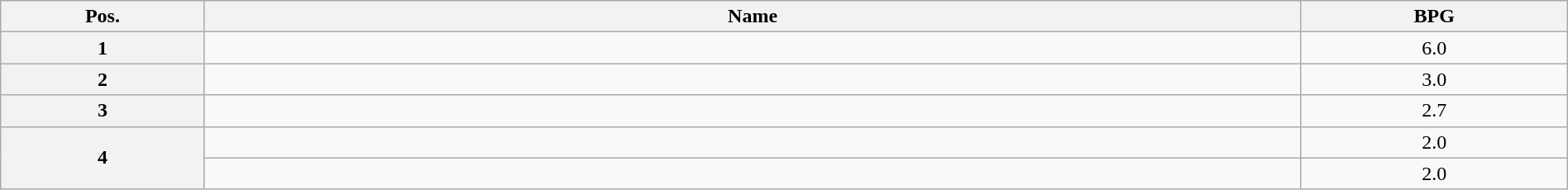<table class=wikitable width=100% style="text-align:center;">
<tr>
<th width="13%">Pos.</th>
<th width="70%">Name</th>
<th width="17%">BPG</th>
</tr>
<tr>
<th>1</th>
<td align=left></td>
<td>6.0</td>
</tr>
<tr>
<th>2</th>
<td align=left></td>
<td>3.0</td>
</tr>
<tr>
<th>3</th>
<td align=left></td>
<td>2.7</td>
</tr>
<tr>
<th rowspan=2>4</th>
<td align=left></td>
<td>2.0</td>
</tr>
<tr>
<td align=left></td>
<td>2.0</td>
</tr>
</table>
